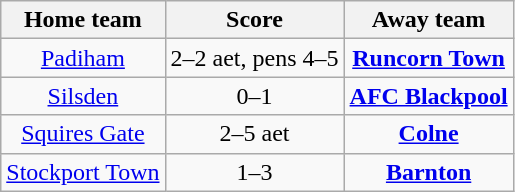<table class="wikitable" style="text-align: center">
<tr>
<th>Home team</th>
<th>Score</th>
<th>Away team</th>
</tr>
<tr>
<td><a href='#'>Padiham</a></td>
<td>2–2 aet, pens 4–5</td>
<td><strong><a href='#'>Runcorn Town</a></strong></td>
</tr>
<tr>
<td><a href='#'>Silsden</a></td>
<td>0–1</td>
<td><strong><a href='#'>AFC Blackpool</a></strong></td>
</tr>
<tr>
<td><a href='#'>Squires Gate</a></td>
<td>2–5 aet</td>
<td><strong><a href='#'>Colne</a></strong></td>
</tr>
<tr>
<td><a href='#'>Stockport Town</a></td>
<td>1–3</td>
<td><strong><a href='#'>Barnton</a></strong></td>
</tr>
</table>
